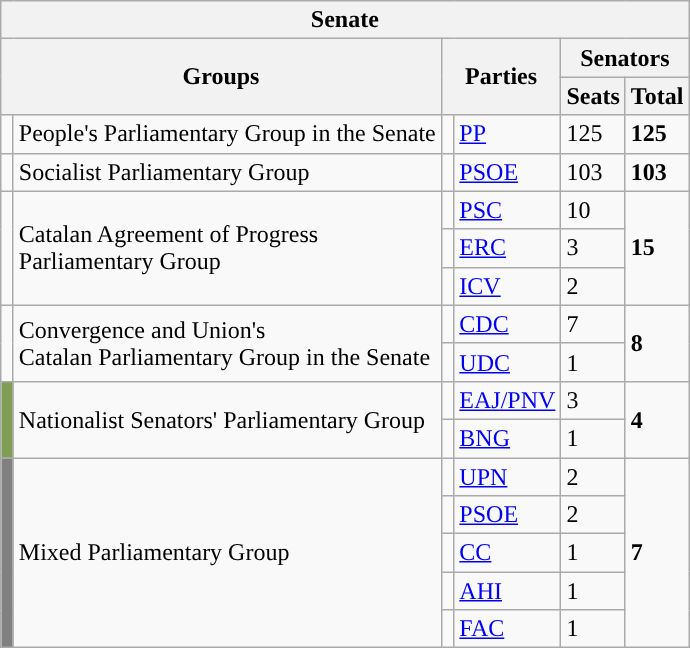<table class="wikitable" style="text-align:left;">
<tr>
<th colspan="6">Senate</th>
</tr>
<tr>
<th rowspan="2" colspan="2">Groups</th>
<th rowspan="2" colspan="2">Parties</th>
<th colspan="2">Senators</th>
</tr>
<tr>
<th>Seats</th>
<th>Total</th>
</tr>
<tr>
<td width="1" style="color:inherit;background:"></td>
<td>People's Parliamentary Group in the Senate</td>
<td width="1" style="color:inherit;background:"></td>
<td><a href='#'>PP</a></td>
<td>125</td>
<td><strong>125</strong></td>
</tr>
<tr>
<td style="color:inherit;background:"></td>
<td>Socialist Parliamentary Group</td>
<td style="color:inherit;background:"></td>
<td><a href='#'>PSOE</a></td>
<td>103</td>
<td><strong>103</strong></td>
</tr>
<tr>
<td rowspan="3" style="color:inherit;background:"></td>
<td rowspan="3">Catalan Agreement of Progress<br>Parliamentary Group</td>
<td style="color:inherit;background:"></td>
<td><a href='#'>PSC</a></td>
<td>10</td>
<td rowspan="3"><strong>15</strong></td>
</tr>
<tr>
<td style="color:inherit;background:"></td>
<td><a href='#'>ERC</a></td>
<td>3</td>
</tr>
<tr>
<td style="color:inherit;background:"></td>
<td><a href='#'>ICV</a></td>
<td>2</td>
</tr>
<tr>
<td rowspan="2" style="color:inherit;background:"></td>
<td rowspan="2">Convergence and Union's<br>Catalan Parliamentary Group in the Senate</td>
<td style="color:inherit;background:"></td>
<td><a href='#'>CDC</a></td>
<td>7</td>
<td rowspan="2"><strong>8</strong></td>
</tr>
<tr>
<td style="color:inherit;background:"></td>
<td><a href='#'>UDC</a></td>
<td>1</td>
</tr>
<tr>
<td rowspan="2" bgcolor="#809D56"></td>
<td rowspan="2">Nationalist Senators' Parliamentary Group</td>
<td style="color:inherit;background:"></td>
<td><a href='#'>EAJ/PNV</a></td>
<td>3</td>
<td rowspan="2"><strong>4</strong></td>
</tr>
<tr>
<td style="color:inherit;background:"></td>
<td><a href='#'>BNG</a></td>
<td>1</td>
</tr>
<tr>
<td rowspan="5" bgcolor="gray"></td>
<td rowspan="5">Mixed Parliamentary Group</td>
<td style="color:inherit;background:"></td>
<td><a href='#'>UPN</a></td>
<td>2</td>
<td rowspan="5"><strong>7</strong></td>
</tr>
<tr>
<td style="color:inherit;background:"></td>
<td><a href='#'>PSOE</a></td>
<td>2</td>
</tr>
<tr>
<td style="color:inherit;background:"></td>
<td><a href='#'>CC</a></td>
<td>1</td>
</tr>
<tr>
<td style="color:inherit;background:"></td>
<td><a href='#'>AHI</a></td>
<td>1</td>
</tr>
<tr>
<td style="color:inherit;background:"></td>
<td><a href='#'>FAC</a></td>
<td>1</td>
</tr>
</table>
